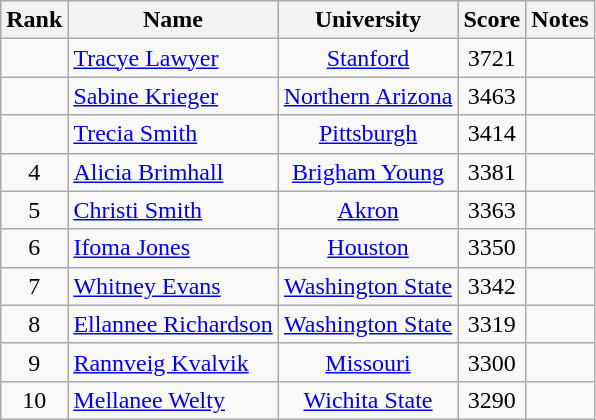<table class="wikitable sortable" style="text-align:center">
<tr>
<th>Rank</th>
<th>Name</th>
<th>University</th>
<th>Score</th>
<th>Notes</th>
</tr>
<tr>
<td></td>
<td align=left><a href='#'>Tracye Lawyer</a></td>
<td><a href='#'>Stanford</a></td>
<td>3721</td>
<td></td>
</tr>
<tr>
<td></td>
<td align=left><a href='#'>Sabine Krieger</a></td>
<td><a href='#'>Northern Arizona</a></td>
<td>3463</td>
<td></td>
</tr>
<tr>
<td></td>
<td align=left><a href='#'>Trecia Smith</a> </td>
<td><a href='#'>Pittsburgh</a></td>
<td>3414</td>
<td></td>
</tr>
<tr>
<td>4</td>
<td align=left><a href='#'>Alicia Brimhall</a></td>
<td><a href='#'>Brigham Young</a></td>
<td>3381</td>
<td></td>
</tr>
<tr>
<td>5</td>
<td align=left><a href='#'>Christi Smith</a></td>
<td><a href='#'>Akron</a></td>
<td>3363</td>
<td></td>
</tr>
<tr>
<td>6</td>
<td align=left><a href='#'>Ifoma Jones</a></td>
<td><a href='#'>Houston</a></td>
<td>3350</td>
<td></td>
</tr>
<tr>
<td>7</td>
<td align=left><a href='#'>Whitney Evans</a></td>
<td><a href='#'>Washington State</a></td>
<td>3342</td>
<td></td>
</tr>
<tr>
<td>8</td>
<td align=left><a href='#'>Ellannee Richardson</a></td>
<td><a href='#'>Washington State</a></td>
<td>3319</td>
<td></td>
</tr>
<tr>
<td>9</td>
<td align=left><a href='#'>Rannveig Kvalvik</a></td>
<td><a href='#'>Missouri</a></td>
<td>3300</td>
<td></td>
</tr>
<tr>
<td>10</td>
<td align=left><a href='#'>Mellanee Welty</a></td>
<td><a href='#'>Wichita State</a></td>
<td>3290</td>
<td></td>
</tr>
</table>
